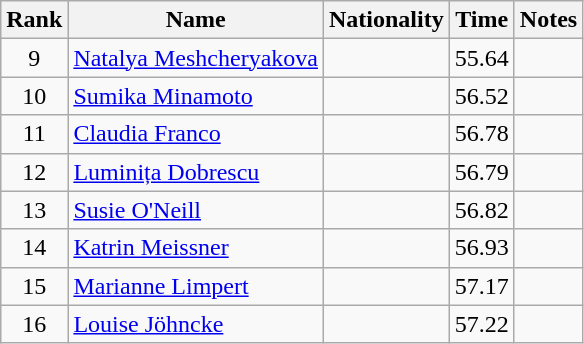<table class="wikitable sortable" style="text-align:center">
<tr>
<th>Rank</th>
<th>Name</th>
<th>Nationality</th>
<th>Time</th>
<th>Notes</th>
</tr>
<tr>
<td>9</td>
<td align=left><a href='#'>Natalya Meshcheryakova</a></td>
<td align=left></td>
<td>55.64</td>
<td></td>
</tr>
<tr>
<td>10</td>
<td align=left><a href='#'>Sumika Minamoto</a></td>
<td align=left></td>
<td>56.52</td>
<td></td>
</tr>
<tr>
<td>11</td>
<td align=left><a href='#'>Claudia Franco</a></td>
<td align=left></td>
<td>56.78</td>
<td></td>
</tr>
<tr>
<td>12</td>
<td align=left><a href='#'>Luminița Dobrescu</a></td>
<td align=left></td>
<td>56.79</td>
<td></td>
</tr>
<tr>
<td>13</td>
<td align=left><a href='#'>Susie O'Neill</a></td>
<td align=left></td>
<td>56.82</td>
<td></td>
</tr>
<tr>
<td>14</td>
<td align=left><a href='#'>Katrin Meissner</a></td>
<td align=left></td>
<td>56.93</td>
<td></td>
</tr>
<tr>
<td>15</td>
<td align=left><a href='#'>Marianne Limpert</a></td>
<td align=left></td>
<td>57.17</td>
<td></td>
</tr>
<tr>
<td>16</td>
<td align=left><a href='#'>Louise Jöhncke</a></td>
<td align=left></td>
<td>57.22</td>
<td></td>
</tr>
</table>
